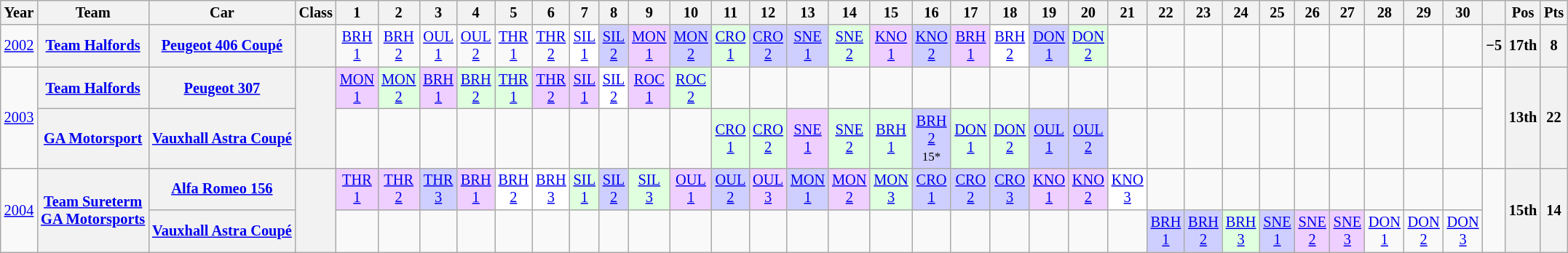<table class="wikitable" style="text-align:center; font-size:85%">
<tr>
<th>Year</th>
<th>Team</th>
<th>Car</th>
<th>Class</th>
<th>1</th>
<th>2</th>
<th>3</th>
<th>4</th>
<th>5</th>
<th>6</th>
<th>7</th>
<th>8</th>
<th>9</th>
<th>10</th>
<th>11</th>
<th>12</th>
<th>13</th>
<th>14</th>
<th>15</th>
<th>16</th>
<th>17</th>
<th>18</th>
<th>19</th>
<th>20</th>
<th>21</th>
<th>22</th>
<th>23</th>
<th>24</th>
<th>25</th>
<th>26</th>
<th>27</th>
<th>28</th>
<th>29</th>
<th>30</th>
<th></th>
<th>Pos</th>
<th>Pts</th>
</tr>
<tr>
<td><a href='#'>2002</a></td>
<th nowrap><a href='#'>Team Halfords</a></th>
<th nowrap><a href='#'>Peugeot 406 Coupé</a></th>
<th><span></span></th>
<td><a href='#'>BRH<br>1</a></td>
<td><a href='#'>BRH<br>2</a></td>
<td><a href='#'>OUL<br>1</a></td>
<td><a href='#'>OUL<br>2</a></td>
<td><a href='#'>THR<br>1</a></td>
<td><a href='#'>THR<br>2</a></td>
<td style="background:#FFFFFF;"><a href='#'>SIL<br>1</a><br></td>
<td style="background:#CFCFFF;"><a href='#'>SIL<br>2</a><br></td>
<td style="background:#EFCFFF;"><a href='#'>MON<br>1</a><br></td>
<td style="background:#CFCFFF;"><a href='#'>MON<br>2</a><br></td>
<td style="background:#DFFFDF;"><a href='#'>CRO<br>1</a><br></td>
<td style="background:#CFCFFF;"><a href='#'>CRO<br>2</a><br></td>
<td style="background:#CFCFFF;"><a href='#'>SNE<br>1</a><br></td>
<td style="background:#DFFFDF;"><a href='#'>SNE<br>2</a><br></td>
<td style="background:#EFCFFF;"><a href='#'>KNO<br>1</a><br></td>
<td style="background:#CFCFFF;"><a href='#'>KNO<br>2</a><br></td>
<td style="background:#EFCFFF;"><a href='#'>BRH<br>1</a><br></td>
<td style="background:#FFFFFF;"><a href='#'>BRH<br>2</a><br></td>
<td style="background:#CFCFFF;"><a href='#'>DON<br>1</a><br></td>
<td style="background:#DFFFDF;"><a href='#'>DON<br>2</a><br></td>
<td></td>
<td></td>
<td></td>
<td></td>
<td></td>
<td></td>
<td></td>
<td></td>
<td></td>
<td></td>
<th>−5</th>
<th>17th</th>
<th>8</th>
</tr>
<tr>
<td rowspan=2><a href='#'>2003</a></td>
<th nowrap><a href='#'>Team Halfords</a></th>
<th nowrap><a href='#'>Peugeot 307</a></th>
<th rowspan=2><span></span></th>
<td style="background:#EFCFFF;"><a href='#'>MON<br>1</a><br></td>
<td style="background:#DFFFDF;"><a href='#'>MON<br>2</a><br></td>
<td style="background:#EFCFFF;"><a href='#'>BRH<br>1</a><br></td>
<td style="background:#DFFFDF;"><a href='#'>BRH<br>2</a><br></td>
<td style="background:#DFFFDF;"><a href='#'>THR<br>1</a><br></td>
<td style="background:#EFCFFF;"><a href='#'>THR<br>2</a><br></td>
<td style="background:#EFCFFF;"><a href='#'>SIL<br>1</a><br></td>
<td style="background:#FFFFFF;"><a href='#'>SIL<br>2</a><br></td>
<td style="background:#EFCFFF;"><a href='#'>ROC<br>1</a><br></td>
<td style="background:#DFFFDF;"><a href='#'>ROC<br>2</a><br></td>
<td></td>
<td></td>
<td></td>
<td></td>
<td></td>
<td></td>
<td></td>
<td></td>
<td></td>
<td></td>
<td></td>
<td></td>
<td></td>
<td></td>
<td></td>
<td></td>
<td></td>
<td></td>
<td></td>
<td></td>
<td rowspan=2></td>
<th rowspan=2>13th</th>
<th rowspan=2>22</th>
</tr>
<tr>
<th nowrap><a href='#'>GA Motorsport</a></th>
<th nowrap><a href='#'>Vauxhall Astra Coupé</a></th>
<td></td>
<td></td>
<td></td>
<td></td>
<td></td>
<td></td>
<td></td>
<td></td>
<td></td>
<td></td>
<td style="background:#DFFFDF;"><a href='#'>CRO<br>1</a><br></td>
<td style="background:#DFFFDF;"><a href='#'>CRO<br>2</a><br></td>
<td style="background:#EFCFFF;"><a href='#'>SNE<br>1</a><br></td>
<td style="background:#DFFFDF;"><a href='#'>SNE<br>2</a><br></td>
<td style="background:#DFFFDF;"><a href='#'>BRH<br>1</a><br></td>
<td style="background:#CFCFFF;"><a href='#'>BRH<br>2</a><br><small>15*</small></td>
<td style="background:#DFFFDF;"><a href='#'>DON<br>1</a><br></td>
<td style="background:#DFFFDF;"><a href='#'>DON<br>2</a><br></td>
<td style="background:#CFCFFF;"><a href='#'>OUL<br>1</a><br></td>
<td style="background:#CFCFFF;"><a href='#'>OUL<br>2</a><br></td>
<td></td>
<td></td>
<td></td>
<td></td>
<td></td>
<td></td>
<td></td>
<td></td>
<td></td>
<td></td>
</tr>
<tr>
<td rowspan=2><a href='#'>2004</a></td>
<th rowspan=2 nowrap><a href='#'>Team Sureterm<br>GA Motorsports</a></th>
<th nowrap><a href='#'>Alfa Romeo 156</a></th>
<th rowspan=2></th>
<td style="background:#EFCFFF;"><a href='#'>THR<br>1</a><br></td>
<td style="background:#EFCFFF;"><a href='#'>THR<br>2</a><br></td>
<td style="background:#CFCFFF;"><a href='#'>THR<br>3</a><br></td>
<td style="background:#EFCFFF;"><a href='#'>BRH<br>1</a><br></td>
<td style="background:#FFFFFF;"><a href='#'>BRH<br>2</a><br></td>
<td style="background:#FFFFFF;"><a href='#'>BRH<br>3</a><br></td>
<td style="background:#DFFFDF;"><a href='#'>SIL<br>1</a><br></td>
<td style="background:#CFCFFF;"><a href='#'>SIL<br>2</a><br></td>
<td style="background:#DFFFDF;"><a href='#'>SIL<br>3</a><br></td>
<td style="background:#EFCFFF;"><a href='#'>OUL<br>1</a><br></td>
<td style="background:#CFCFFF;"><a href='#'>OUL<br>2</a><br></td>
<td style="background:#EFCFFF;"><a href='#'>OUL<br>3</a><br></td>
<td style="background:#CFCFFF;"><a href='#'>MON<br>1</a><br></td>
<td style="background:#EFCFFF;"><a href='#'>MON<br>2</a><br></td>
<td style="background:#DFFFDF;"><a href='#'>MON<br>3</a><br></td>
<td style="background:#CFCFFF;"><a href='#'>CRO<br>1</a><br></td>
<td style="background:#CFCFFF;"><a href='#'>CRO<br>2</a><br></td>
<td style="background:#CFCFFF;"><a href='#'>CRO<br>3</a><br></td>
<td style="background:#EFCFFF;"><a href='#'>KNO<br>1</a><br></td>
<td style="background:#EFCFFF;"><a href='#'>KNO<br>2</a><br></td>
<td style="background:#FFFFFF;"><a href='#'>KNO<br>3</a><br></td>
<td></td>
<td></td>
<td></td>
<td></td>
<td></td>
<td></td>
<td></td>
<td></td>
<td></td>
<td rowspan=2></td>
<th rowspan=2>15th</th>
<th rowspan=2>14</th>
</tr>
<tr>
<th nowrap><a href='#'>Vauxhall Astra Coupé</a></th>
<td></td>
<td></td>
<td></td>
<td></td>
<td></td>
<td></td>
<td></td>
<td></td>
<td></td>
<td></td>
<td></td>
<td></td>
<td></td>
<td></td>
<td></td>
<td></td>
<td></td>
<td></td>
<td></td>
<td></td>
<td></td>
<td style="background:#CFCFFF;"><a href='#'>BRH<br>1</a><br></td>
<td style="background:#CFCFFF;"><a href='#'>BRH<br>2</a><br></td>
<td style="background:#DFFFDF;"><a href='#'>BRH<br>3</a><br></td>
<td style="background:#CFCFFF;"><a href='#'>SNE<br>1</a><br></td>
<td style="background:#EFCFFF;"><a href='#'>SNE<br>2</a><br></td>
<td style="background:#EFCFFF;"><a href='#'>SNE<br>3</a><br></td>
<td><a href='#'>DON<br>1</a></td>
<td><a href='#'>DON<br>2</a></td>
<td><a href='#'>DON<br>3</a></td>
</tr>
</table>
